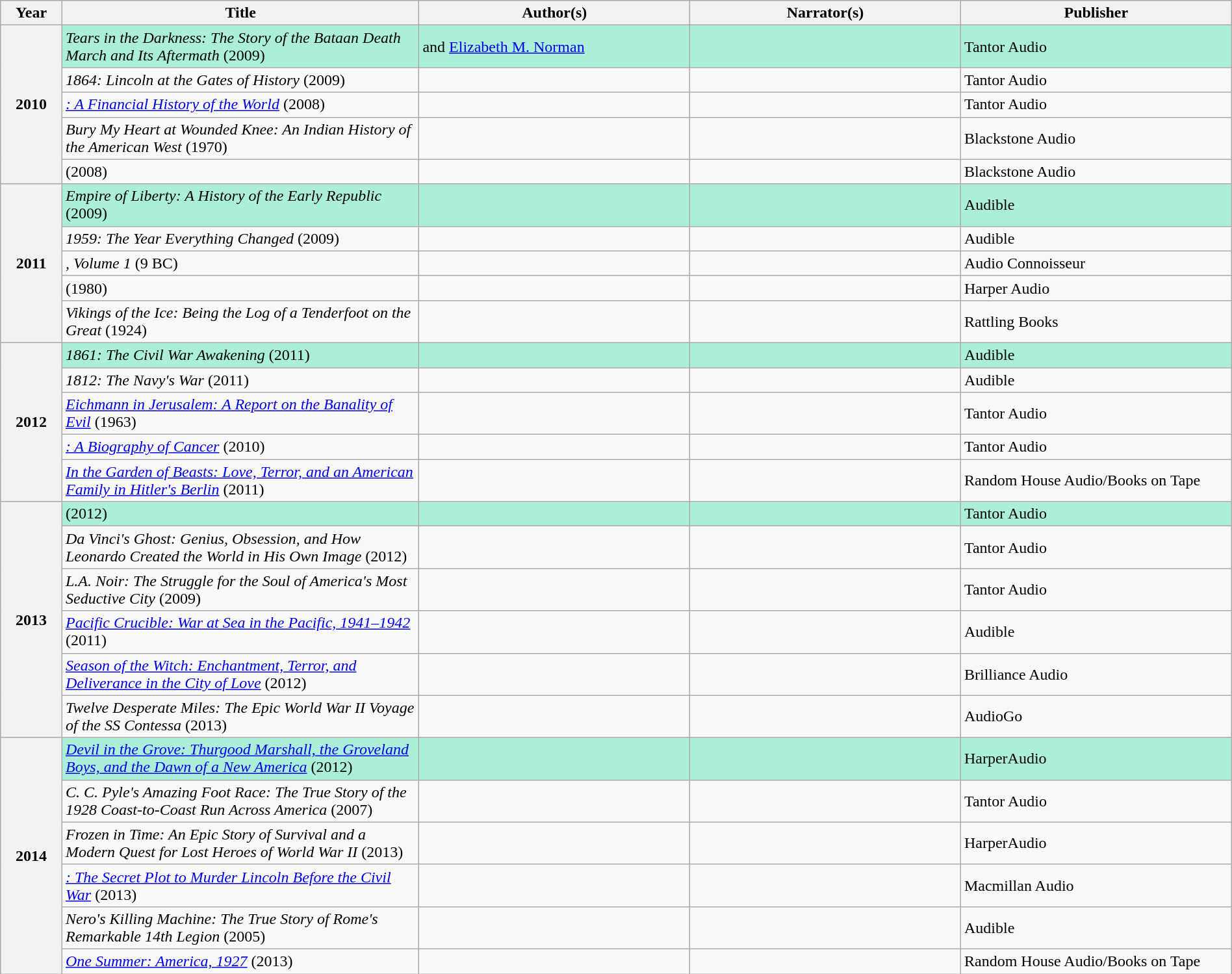<table class="wikitable sortable mw-collapsible" style="width:100%">
<tr>
<th scope="col" width="5%">Year</th>
<th scope="col" width="29%">Title</th>
<th scope="col" width="22%">Author(s)</th>
<th scope="col" width="22%">Narrator(s)</th>
<th scope="col" width="22%">Publisher</th>
</tr>
<tr style="background:#ABEED9">
<th rowspan="5">2010<br></th>
<td><em>Tears in the Darkness: The Story of the Bataan Death March and Its Aftermath</em> (2009)</td>
<td>  and <a href='#'>Elizabeth M. Norman</a></td>
<td></td>
<td>Tantor Audio</td>
</tr>
<tr>
<td><em>1864: Lincoln at the Gates of History</em> (2009)</td>
<td></td>
<td></td>
<td>Tantor Audio</td>
</tr>
<tr>
<td><em><a href='#'>: A Financial History of the World</a></em> (2008)</td>
<td></td>
<td></td>
<td>Tantor Audio</td>
</tr>
<tr>
<td><em>Bury My Heart at Wounded Knee: An Indian History of the American West</em> (1970)</td>
<td></td>
<td></td>
<td>Blackstone Audio</td>
</tr>
<tr>
<td><em></em> (2008)</td>
<td></td>
<td></td>
<td>Blackstone Audio</td>
</tr>
<tr style="background:#ABEED9">
<th rowspan="5">2011<br></th>
<td><em>Empire of Liberty: A History of the Early Republic</em> (2009)</td>
<td></td>
<td></td>
<td>Audible</td>
</tr>
<tr>
<td><em>1959: The Year Everything Changed</em> (2009)</td>
<td></td>
<td></td>
<td>Audible</td>
</tr>
<tr>
<td><em>, Volume 1</em> (9 BC)</td>
<td></td>
<td></td>
<td>Audio Connoisseur</td>
</tr>
<tr>
<td><em></em> (1980)</td>
<td></td>
<td></td>
<td>Harper Audio</td>
</tr>
<tr>
<td><em>Vikings of the Ice: Being the Log of a Tenderfoot on the Great</em> (1924)</td>
<td></td>
<td></td>
<td>Rattling Books</td>
</tr>
<tr style="background:#ABEED9">
<th rowspan="5">2012<br></th>
<td><em>1861: The Civil War Awakening</em> (2011)</td>
<td></td>
<td></td>
<td>Audible</td>
</tr>
<tr>
<td><em>1812: The Navy's War</em> (2011)</td>
<td></td>
<td></td>
<td>Audible</td>
</tr>
<tr>
<td><em><a href='#'>Eichmann in Jerusalem: A Report on the Banality of Evil</a></em> (1963)</td>
<td></td>
<td></td>
<td>Tantor Audio</td>
</tr>
<tr>
<td><em><a href='#'>: A Biography of Cancer</a></em> (2010)</td>
<td></td>
<td></td>
<td>Tantor Audio</td>
</tr>
<tr>
<td><em><a href='#'>In the Garden of Beasts: Love, Terror, and an American Family in Hitler's Berlin</a></em> (2011)</td>
<td></td>
<td></td>
<td>Random House Audio/Books on Tape</td>
</tr>
<tr style="background:#ABEED9">
<th rowspan="6">2013<br></th>
<td><em></em> (2012)</td>
<td></td>
<td></td>
<td>Tantor Audio</td>
</tr>
<tr>
<td><em>Da Vinci's Ghost: Genius, Obsession, and How Leonardo Created the World in His Own Image</em> (2012)</td>
<td></td>
<td></td>
<td>Tantor Audio</td>
</tr>
<tr>
<td><em>L.A. Noir: The Struggle for the Soul of America's Most Seductive City</em> (2009)</td>
<td></td>
<td></td>
<td>Tantor Audio</td>
</tr>
<tr>
<td><em><a href='#'>Pacific Crucible: War at Sea in the Pacific, 1941–1942</a></em> (2011)</td>
<td></td>
<td></td>
<td>Audible</td>
</tr>
<tr>
<td><em><a href='#'>Season of the Witch: Enchantment, Terror, and Deliverance in the City of Love</a></em> (2012)</td>
<td></td>
<td></td>
<td>Brilliance Audio</td>
</tr>
<tr>
<td><em>Twelve Desperate Miles: The Epic World War II Voyage of the SS Contessa</em> (2013)</td>
<td></td>
<td></td>
<td>AudioGo</td>
</tr>
<tr style="background:#ABEED9">
<th rowspan="6">2014<br></th>
<td><em><a href='#'>Devil in the Grove: Thurgood Marshall, the Groveland Boys, and the Dawn of a New America</a></em> (2012)</td>
<td></td>
<td></td>
<td>HarperAudio</td>
</tr>
<tr>
<td><em>C. C. Pyle's Amazing Foot Race: The True Story of the 1928 Coast-to-Coast Run Across America</em> (2007)</td>
<td></td>
<td></td>
<td>Tantor Audio</td>
</tr>
<tr>
<td><em>Frozen in Time: An Epic Story of Survival and a Modern Quest for Lost Heroes of World War II</em> (2013)</td>
<td></td>
<td></td>
<td>HarperAudio</td>
</tr>
<tr>
<td><em><a href='#'>: The Secret Plot to Murder Lincoln Before the Civil War</a></em> (2013)</td>
<td></td>
<td></td>
<td>Macmillan Audio</td>
</tr>
<tr>
<td><em>Nero's Killing Machine: The True Story of Rome's Remarkable 14th Legion</em> (2005)</td>
<td></td>
<td></td>
<td>Audible</td>
</tr>
<tr>
<td><em><a href='#'>One Summer: America, 1927</a></em> (2013)</td>
<td></td>
<td></td>
<td>Random House Audio/Books on Tape</td>
</tr>
</table>
